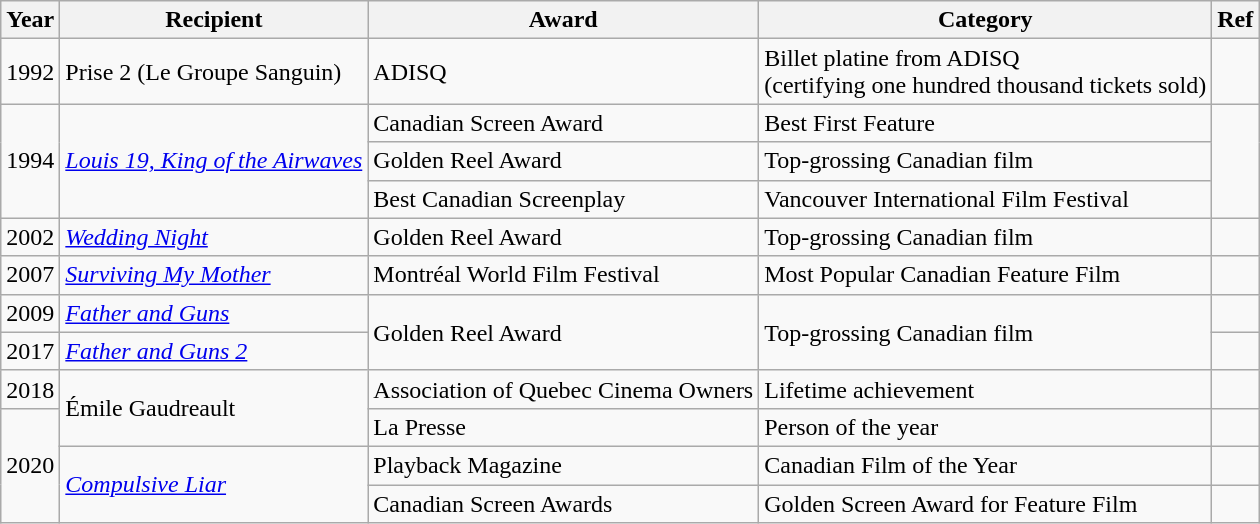<table class="wikitable">
<tr>
<th>Year</th>
<th>Recipient</th>
<th>Award</th>
<th>Category</th>
<th>Ref</th>
</tr>
<tr>
<td>1992</td>
<td>Prise 2 (Le Groupe Sanguin)</td>
<td>ADISQ</td>
<td>Billet platine from ADISQ<br>(certifying one hundred thousand tickets sold)</td>
<td></td>
</tr>
<tr>
<td rowspan=3>1994</td>
<td rowspan=3><em><a href='#'>Louis 19, King of the Airwaves</a></em></td>
<td>Canadian Screen Award</td>
<td>Best First Feature</td>
<td rowspan=3></td>
</tr>
<tr>
<td>Golden Reel Award</td>
<td>Top-grossing Canadian film</td>
</tr>
<tr>
<td>Best Canadian Screenplay</td>
<td>Vancouver International Film Festival</td>
</tr>
<tr>
<td>2002</td>
<td><em><a href='#'>Wedding Night</a></em></td>
<td>Golden Reel Award</td>
<td>Top-grossing Canadian film</td>
<td></td>
</tr>
<tr>
<td>2007</td>
<td><em><a href='#'>Surviving My Mother</a></em></td>
<td>Montréal World Film Festival</td>
<td>Most Popular Canadian Feature Film</td>
<td></td>
</tr>
<tr>
<td>2009</td>
<td><em><a href='#'>Father and Guns</a></em></td>
<td rowspan=2>Golden Reel Award</td>
<td rowspan=2>Top-grossing Canadian film</td>
<td></td>
</tr>
<tr>
<td>2017</td>
<td><em><a href='#'>Father and Guns 2</a></em></td>
<td></td>
</tr>
<tr>
<td>2018</td>
<td rowspan=2>Émile Gaudreault</td>
<td>Association of Quebec Cinema Owners</td>
<td>Lifetime achievement</td>
<td></td>
</tr>
<tr>
<td rowspan=3>2020</td>
<td>La Presse</td>
<td>Person of the year</td>
<td></td>
</tr>
<tr>
<td rowspan=2><em><a href='#'>Compulsive Liar</a></em></td>
<td>Playback Magazine</td>
<td>Canadian Film of the Year</td>
<td></td>
</tr>
<tr>
<td>Canadian Screen Awards</td>
<td>Golden Screen Award for Feature Film</td>
<td></td>
</tr>
</table>
